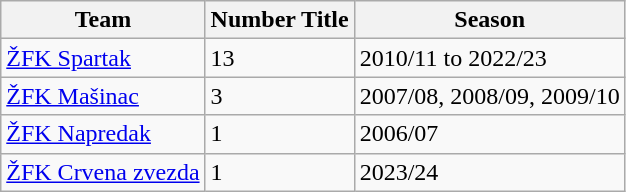<table class="wikitable">
<tr>
<th>Team</th>
<th>Number Title</th>
<th>Season</th>
</tr>
<tr>
<td><a href='#'>ŽFK Spartak</a></td>
<td>13</td>
<td>2010/11 to 2022/23</td>
</tr>
<tr>
<td><a href='#'>ŽFK Mašinac</a></td>
<td>3</td>
<td>2007/08, 2008/09, 2009/10</td>
</tr>
<tr>
<td><a href='#'>ŽFK Napredak</a></td>
<td>1</td>
<td>2006/07</td>
</tr>
<tr>
<td><a href='#'>ŽFK Crvena zvezda</a></td>
<td>1</td>
<td>2023/24</td>
</tr>
</table>
